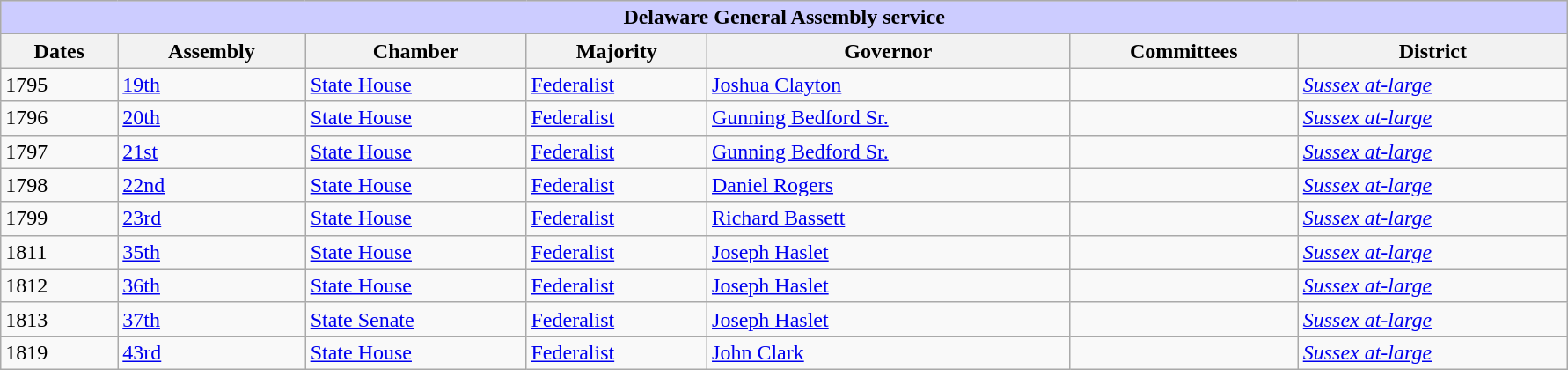<table class=wikitable style="width: 94%" style="text-align: center;" align="center">
<tr bgcolor=#cccccc>
<th colspan=7 style="background: #ccccff;">Delaware General Assembly service</th>
</tr>
<tr>
<th><strong>Dates</strong></th>
<th><strong>Assembly</strong></th>
<th><strong>Chamber</strong></th>
<th><strong>Majority</strong></th>
<th><strong>Governor</strong></th>
<th><strong>Committees</strong></th>
<th><strong>District</strong></th>
</tr>
<tr>
<td>1795</td>
<td><a href='#'>19th</a></td>
<td><a href='#'>State House</a></td>
<td><a href='#'>Federalist</a></td>
<td><a href='#'>Joshua Clayton</a></td>
<td></td>
<td><a href='#'><em>Sussex at-large</em></a></td>
</tr>
<tr>
<td>1796</td>
<td><a href='#'>20th</a></td>
<td><a href='#'>State House</a></td>
<td><a href='#'>Federalist</a></td>
<td><a href='#'>Gunning Bedford Sr.</a></td>
<td></td>
<td><a href='#'><em>Sussex at-large</em></a></td>
</tr>
<tr>
<td>1797</td>
<td><a href='#'>21st</a></td>
<td><a href='#'>State House</a></td>
<td><a href='#'>Federalist</a></td>
<td><a href='#'>Gunning Bedford Sr.</a></td>
<td></td>
<td><a href='#'><em>Sussex at-large</em></a></td>
</tr>
<tr>
<td>1798</td>
<td><a href='#'>22nd</a></td>
<td><a href='#'>State House</a></td>
<td><a href='#'>Federalist</a></td>
<td><a href='#'>Daniel Rogers</a></td>
<td></td>
<td><a href='#'><em>Sussex at-large</em></a></td>
</tr>
<tr>
<td>1799</td>
<td><a href='#'>23rd</a></td>
<td><a href='#'>State House</a></td>
<td><a href='#'>Federalist</a></td>
<td><a href='#'>Richard Bassett</a></td>
<td></td>
<td><a href='#'><em>Sussex at-large</em></a></td>
</tr>
<tr>
<td>1811</td>
<td><a href='#'>35th</a></td>
<td><a href='#'>State House</a></td>
<td><a href='#'>Federalist</a></td>
<td><a href='#'>Joseph Haslet</a></td>
<td></td>
<td><a href='#'><em>Sussex at-large</em></a></td>
</tr>
<tr>
<td>1812</td>
<td><a href='#'>36th</a></td>
<td><a href='#'>State House</a></td>
<td><a href='#'>Federalist</a></td>
<td><a href='#'>Joseph Haslet</a></td>
<td></td>
<td><a href='#'><em>Sussex at-large</em></a></td>
</tr>
<tr>
<td>1813</td>
<td><a href='#'>37th</a></td>
<td><a href='#'>State Senate</a></td>
<td><a href='#'>Federalist</a></td>
<td><a href='#'>Joseph Haslet</a></td>
<td></td>
<td><a href='#'><em>Sussex at-large</em></a></td>
</tr>
<tr>
<td>1819</td>
<td><a href='#'>43rd</a></td>
<td><a href='#'>State House</a></td>
<td><a href='#'>Federalist</a></td>
<td><a href='#'>John Clark</a></td>
<td></td>
<td><a href='#'><em>Sussex at-large</em></a></td>
</tr>
</table>
